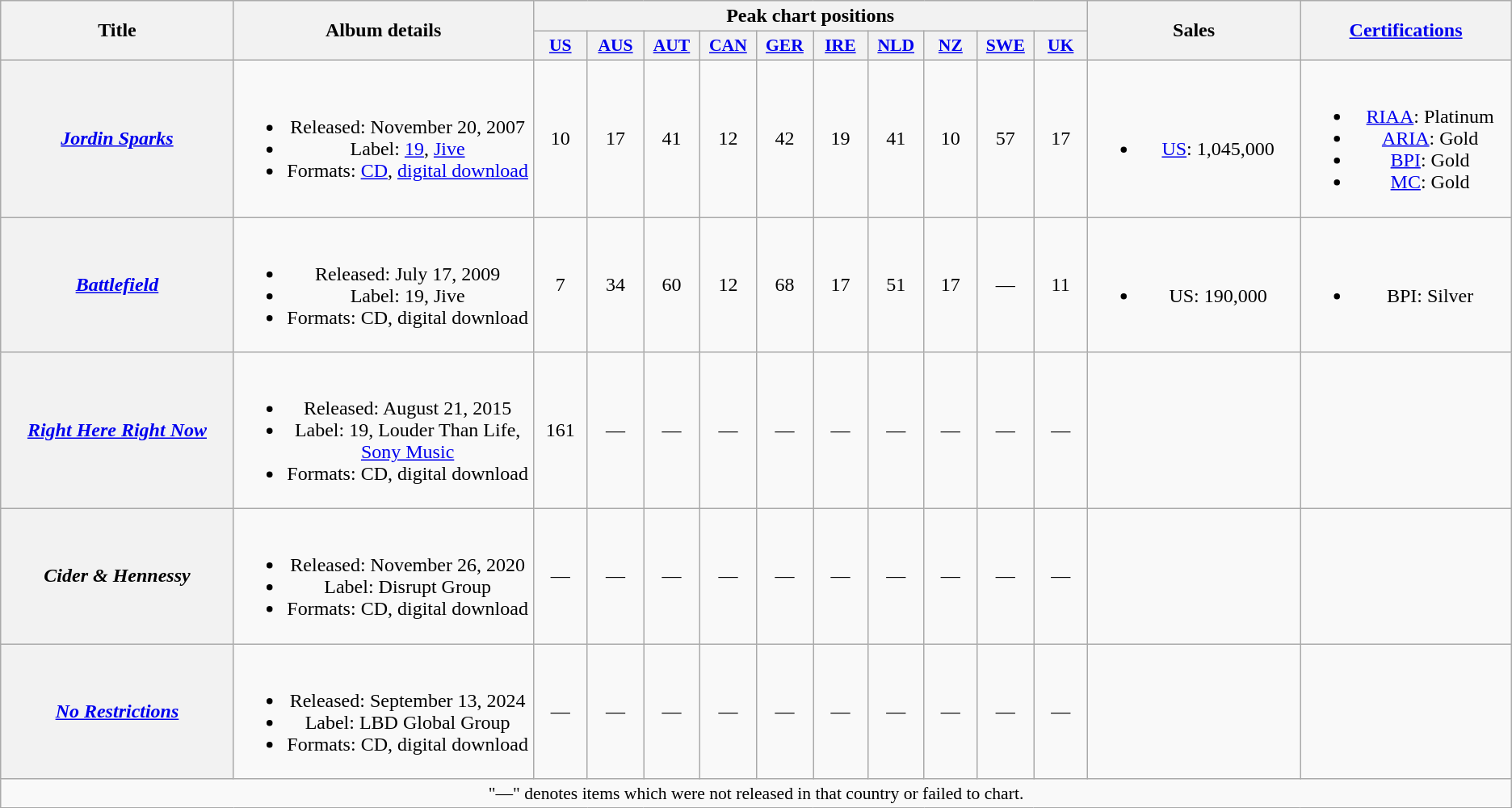<table class="wikitable plainrowheaders" style="text-align:center;">
<tr>
<th scope="col" rowspan="2" style="width:14em;">Title</th>
<th scope="col" rowspan="2" style="width:18em;">Album details</th>
<th scope="col" colspan="10">Peak chart positions</th>
<th scope="col" rowspan="2" style="width:12em;">Sales</th>
<th scope="col" rowspan="2" style="width:12em;"><a href='#'>Certifications</a></th>
</tr>
<tr>
<th scope="col" style="width:3em;font-size:90%;"><a href='#'>US</a><br></th>
<th scope="col" style="width:3em;font-size:90%;"><a href='#'>AUS</a><br></th>
<th scope="col" style="width:3em;font-size:90%;"><a href='#'>AUT</a><br></th>
<th scope="col" style="width:3em;font-size:90%;"><a href='#'>CAN</a><br></th>
<th scope="col" style="width:3em;font-size:90%;"><a href='#'>GER</a><br></th>
<th scope="col" style="width:3em;font-size:90%;"><a href='#'>IRE</a><br></th>
<th scope="col" style="width:3em;font-size:90%;"><a href='#'>NLD</a><br></th>
<th scope="col" style="width:3em;font-size:90%;"><a href='#'>NZ</a><br></th>
<th scope="col" style="width:3em;font-size:90%;"><a href='#'>SWE</a><br></th>
<th scope="col" style="width:3em;font-size:90%;"><a href='#'>UK</a><br></th>
</tr>
<tr>
<th scope="row"><em><a href='#'>Jordin Sparks</a></em></th>
<td><br><ul><li>Released: November 20, 2007</li><li>Label: <a href='#'>19</a>, <a href='#'>Jive</a></li><li>Formats: <a href='#'>CD</a>, <a href='#'>digital download</a></li></ul></td>
<td>10</td>
<td>17</td>
<td>41</td>
<td>12</td>
<td>42</td>
<td>19</td>
<td>41</td>
<td>10</td>
<td>57</td>
<td>17</td>
<td><br><ul><li><a href='#'>US</a>: 1,045,000</li></ul></td>
<td><br><ul><li><a href='#'>RIAA</a>: Platinum</li><li><a href='#'>ARIA</a>: Gold</li><li><a href='#'>BPI</a>: Gold</li><li><a href='#'>MC</a>: Gold</li></ul></td>
</tr>
<tr>
<th scope="row"><em><a href='#'>Battlefield</a></em></th>
<td><br><ul><li>Released: July 17, 2009</li><li>Label: 19, Jive</li><li>Formats: CD, digital download</li></ul></td>
<td>7</td>
<td>34</td>
<td>60</td>
<td>12</td>
<td>68</td>
<td>17</td>
<td>51</td>
<td>17</td>
<td>—</td>
<td>11</td>
<td><br><ul><li>US: 190,000</li></ul></td>
<td><br><ul><li>BPI: Silver</li></ul></td>
</tr>
<tr>
<th scope="row"><em><a href='#'>Right Here Right Now</a></em></th>
<td><br><ul><li>Released: August 21, 2015</li><li>Label: 19, Louder Than Life, <a href='#'>Sony Music</a></li><li>Formats: CD, digital download</li></ul></td>
<td>161</td>
<td>—</td>
<td>—</td>
<td>—</td>
<td>—</td>
<td>—</td>
<td>—</td>
<td>—</td>
<td>—</td>
<td>—</td>
<td></td>
<td></td>
</tr>
<tr>
<th scope="row"><em>Cider & Hennessy</em></th>
<td><br><ul><li>Released: November 26, 2020</li><li>Label: Disrupt Group</li><li>Formats: CD, digital download</li></ul></td>
<td>—</td>
<td>—</td>
<td>—</td>
<td>—</td>
<td>—</td>
<td>—</td>
<td>—</td>
<td>—</td>
<td>—</td>
<td>—</td>
<td></td>
<td></td>
</tr>
<tr>
<th scope="row"><em><a href='#'>No Restrictions</a></em></th>
<td><br><ul><li>Released: September 13, 2024</li><li>Label: LBD Global Group</li><li>Formats: CD, digital download</li></ul></td>
<td>—</td>
<td>—</td>
<td>—</td>
<td>—</td>
<td>—</td>
<td>—</td>
<td>—</td>
<td>—</td>
<td>—</td>
<td>—</td>
<td></td>
<td></td>
</tr>
<tr>
<td colspan="14" style="font-size:90%">"—" denotes items which were not released in that country or failed to chart.</td>
</tr>
</table>
